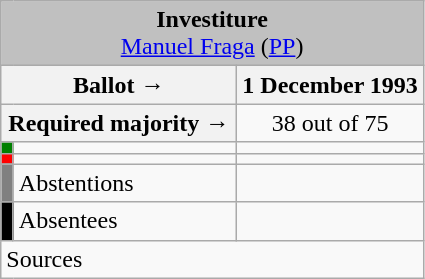<table class="wikitable" style="text-align:center;">
<tr>
<td colspan="3" align="center" bgcolor="#C0C0C0"><strong>Investiture</strong><br><a href='#'>Manuel Fraga</a> (<a href='#'>PP</a>)</td>
</tr>
<tr>
<th colspan="2" width="150px">Ballot →</th>
<th>1 December 1993</th>
</tr>
<tr>
<th colspan="2">Required majority →</th>
<td>38 out of 75 </td>
</tr>
<tr>
<th width="1px" style="background:green;"></th>
<td align="left"></td>
<td></td>
</tr>
<tr>
<th style="color:inherit;background:red;"></th>
<td align="left"></td>
<td></td>
</tr>
<tr>
<th style="color:inherit;background:gray;"></th>
<td align="left"><span>Abstentions</span></td>
<td></td>
</tr>
<tr>
<th style="color:inherit;background:black;"></th>
<td align="left"><span>Absentees</span></td>
<td></td>
</tr>
<tr>
<td align="left" colspan="3">Sources</td>
</tr>
</table>
